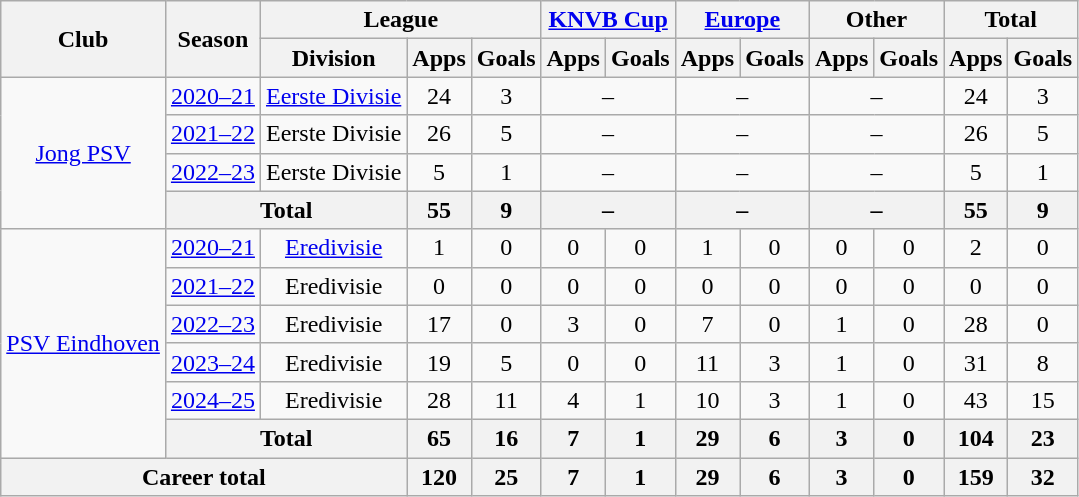<table class="wikitable" style="text-align:center">
<tr>
<th rowspan="2">Club</th>
<th rowspan="2">Season</th>
<th colspan="3">League</th>
<th colspan="2"><a href='#'>KNVB Cup</a></th>
<th colspan="2"><a href='#'>Europe</a></th>
<th colspan="2">Other</th>
<th colspan="2">Total</th>
</tr>
<tr>
<th>Division</th>
<th>Apps</th>
<th>Goals</th>
<th>Apps</th>
<th>Goals</th>
<th>Apps</th>
<th>Goals</th>
<th>Apps</th>
<th>Goals</th>
<th>Apps</th>
<th>Goals</th>
</tr>
<tr>
<td rowspan="4"><a href='#'>Jong PSV</a></td>
<td><a href='#'>2020–21</a></td>
<td><a href='#'>Eerste Divisie</a></td>
<td>24</td>
<td>3</td>
<td colspan="2">–</td>
<td colspan="2">–</td>
<td colspan="2">–</td>
<td>24</td>
<td>3</td>
</tr>
<tr>
<td><a href='#'>2021–22</a></td>
<td>Eerste Divisie</td>
<td>26</td>
<td>5</td>
<td colspan="2">–</td>
<td colspan="2">–</td>
<td colspan="2">–</td>
<td>26</td>
<td>5</td>
</tr>
<tr>
<td><a href='#'>2022–23</a></td>
<td>Eerste Divisie</td>
<td>5</td>
<td>1</td>
<td colspan="2">–</td>
<td colspan="2">–</td>
<td colspan="2">–</td>
<td>5</td>
<td>1</td>
</tr>
<tr>
<th colspan="2">Total</th>
<th>55</th>
<th>9</th>
<th colspan="2">–</th>
<th colspan="2">–</th>
<th colspan="2">–</th>
<th>55</th>
<th>9</th>
</tr>
<tr>
<td rowspan="6"><a href='#'>PSV Eindhoven</a></td>
<td><a href='#'>2020–21</a></td>
<td><a href='#'>Eredivisie</a></td>
<td>1</td>
<td>0</td>
<td>0</td>
<td>0</td>
<td>1</td>
<td>0</td>
<td>0</td>
<td>0</td>
<td>2</td>
<td>0</td>
</tr>
<tr>
<td><a href='#'>2021–22</a></td>
<td>Eredivisie</td>
<td>0</td>
<td>0</td>
<td>0</td>
<td>0</td>
<td>0</td>
<td>0</td>
<td>0</td>
<td>0</td>
<td>0</td>
<td>0</td>
</tr>
<tr>
<td><a href='#'>2022–23</a></td>
<td>Eredivisie</td>
<td>17</td>
<td>0</td>
<td>3</td>
<td>0</td>
<td>7</td>
<td>0</td>
<td>1</td>
<td>0</td>
<td>28</td>
<td>0</td>
</tr>
<tr>
<td><a href='#'>2023–24</a></td>
<td>Eredivisie</td>
<td>19</td>
<td>5</td>
<td>0</td>
<td>0</td>
<td>11</td>
<td>3</td>
<td>1</td>
<td>0</td>
<td>31</td>
<td>8</td>
</tr>
<tr>
<td><a href='#'>2024–25</a></td>
<td>Eredivisie</td>
<td>28</td>
<td>11</td>
<td>4</td>
<td>1</td>
<td>10</td>
<td>3</td>
<td>1</td>
<td>0</td>
<td>43</td>
<td>15</td>
</tr>
<tr>
<th colspan="2">Total</th>
<th>65</th>
<th>16</th>
<th>7</th>
<th>1</th>
<th>29</th>
<th>6</th>
<th>3</th>
<th>0</th>
<th>104</th>
<th>23</th>
</tr>
<tr>
<th colspan="3">Career total</th>
<th>120</th>
<th>25</th>
<th>7</th>
<th>1</th>
<th>29</th>
<th>6</th>
<th>3</th>
<th>0</th>
<th>159</th>
<th>32</th>
</tr>
</table>
